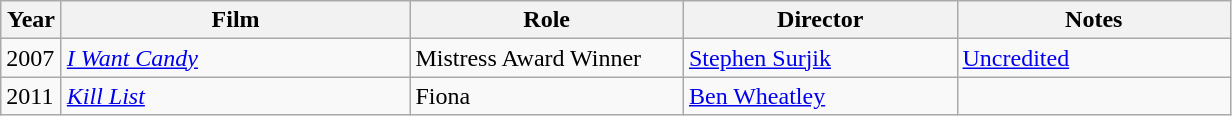<table class="wikitable">
<tr>
<th width="33">Year</th>
<th width="225">Film</th>
<th width="175">Role</th>
<th width="175">Director</th>
<th width="175">Notes</th>
</tr>
<tr>
<td>2007</td>
<td><em><a href='#'>I Want Candy</a></em></td>
<td>Mistress Award Winner</td>
<td><a href='#'>Stephen Surjik</a></td>
<td><a href='#'>Uncredited</a></td>
</tr>
<tr>
<td>2011</td>
<td><em><a href='#'>Kill List</a></em></td>
<td>Fiona</td>
<td><a href='#'>Ben Wheatley</a></td>
<td></td>
</tr>
</table>
